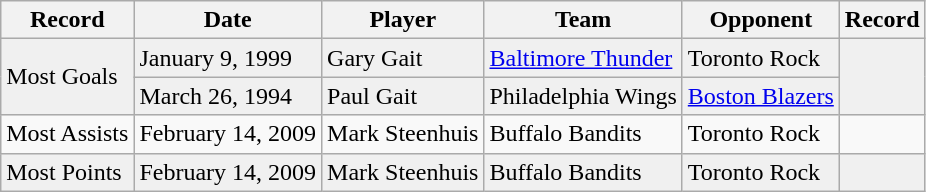<table class="wikitable">
<tr>
<th>Record</th>
<th>Date</th>
<th>Player</th>
<th>Team</th>
<th>Opponent</th>
<th>Record</th>
</tr>
<tr bgcolor="#f0f0f0">
<td rowspan="2">Most Goals</td>
<td>January 9, 1999</td>
<td>Gary Gait</td>
<td><a href='#'>Baltimore Thunder</a></td>
<td>Toronto Rock</td>
<td rowspan="2"></td>
</tr>
<tr bgcolor="#f0f0f0">
<td>March 26, 1994</td>
<td>Paul Gait</td>
<td>Philadelphia Wings</td>
<td><a href='#'>Boston Blazers</a></td>
</tr>
<tr>
<td>Most Assists</td>
<td>February 14, 2009</td>
<td>Mark Steenhuis</td>
<td>Buffalo Bandits</td>
<td>Toronto Rock</td>
<td></td>
</tr>
<tr bgcolor="#f0f0f0">
<td>Most Points</td>
<td>February 14, 2009</td>
<td>Mark Steenhuis</td>
<td>Buffalo Bandits</td>
<td>Toronto Rock</td>
<td></td>
</tr>
</table>
